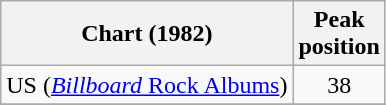<table class="wikitable sortable plainrowheaders">
<tr>
<th>Chart (1982)</th>
<th>Peak<br>position</th>
</tr>
<tr>
<td>US (<a href='#'><em>Billboard</em> Rock Albums</a>)</td>
<td align="center">38</td>
</tr>
<tr>
</tr>
</table>
